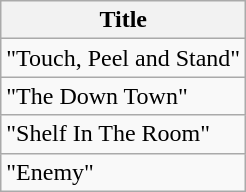<table class="wikitable">
<tr>
<th>Title</th>
</tr>
<tr>
<td>"Touch, Peel and Stand"</td>
</tr>
<tr>
<td>"The Down Town"</td>
</tr>
<tr>
<td>"Shelf In The Room"</td>
</tr>
<tr>
<td>"Enemy"</td>
</tr>
</table>
